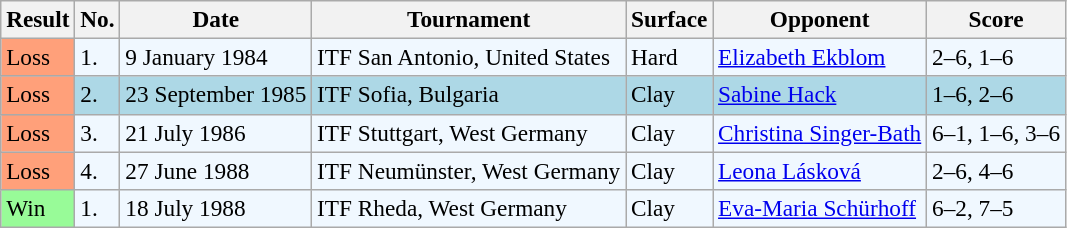<table class="sortable wikitable" style=font-size:97%>
<tr>
<th>Result</th>
<th>No.</th>
<th>Date</th>
<th>Tournament</th>
<th>Surface</th>
<th>Opponent</th>
<th class="unsortable">Score</th>
</tr>
<tr style="background:#f0f8ff;">
<td style="background:#ffa07a;">Loss</td>
<td>1.</td>
<td>9 January 1984</td>
<td>ITF San Antonio, United States</td>
<td>Hard</td>
<td> <a href='#'>Elizabeth Ekblom</a></td>
<td>2–6, 1–6</td>
</tr>
<tr style="background:lightblue;">
<td style="background:#ffa07a;">Loss</td>
<td>2.</td>
<td>23 September 1985</td>
<td>ITF Sofia, Bulgaria</td>
<td>Clay</td>
<td> <a href='#'>Sabine Hack</a></td>
<td>1–6, 2–6</td>
</tr>
<tr style="background:#f0f8ff;">
<td style="background:#ffa07a;">Loss</td>
<td>3.</td>
<td>21 July 1986</td>
<td>ITF Stuttgart, West Germany</td>
<td>Clay</td>
<td> <a href='#'>Christina Singer-Bath</a></td>
<td>6–1, 1–6, 3–6</td>
</tr>
<tr style="background:#f0f8ff;">
<td style="background:#ffa07a;">Loss</td>
<td>4.</td>
<td>27 June 1988</td>
<td>ITF Neumünster, West Germany</td>
<td>Clay</td>
<td> <a href='#'>Leona Lásková</a></td>
<td>2–6, 4–6</td>
</tr>
<tr style="background:#f0f8ff;">
<td style="background:#98fb98;">Win</td>
<td>1.</td>
<td>18 July 1988</td>
<td>ITF Rheda, West Germany</td>
<td>Clay</td>
<td> <a href='#'>Eva-Maria Schürhoff</a></td>
<td>6–2, 7–5</td>
</tr>
</table>
